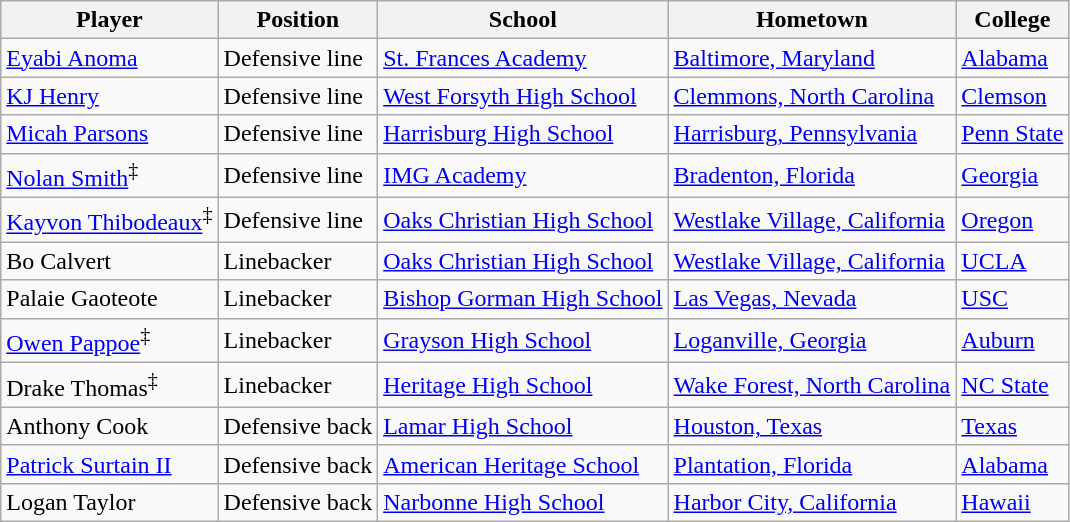<table class="wikitable">
<tr>
<th>Player</th>
<th>Position</th>
<th>School</th>
<th>Hometown</th>
<th>College</th>
</tr>
<tr>
<td><a href='#'>Eyabi Anoma</a></td>
<td>Defensive line</td>
<td><a href='#'>St. Frances Academy</a></td>
<td><a href='#'>Baltimore, Maryland</a></td>
<td><a href='#'>Alabama</a></td>
</tr>
<tr>
<td><a href='#'>KJ Henry</a></td>
<td>Defensive line</td>
<td><a href='#'>West Forsyth High School</a></td>
<td><a href='#'>Clemmons, North Carolina</a></td>
<td><a href='#'>Clemson</a></td>
</tr>
<tr>
<td><a href='#'>Micah Parsons</a></td>
<td>Defensive line</td>
<td><a href='#'>Harrisburg High School</a></td>
<td><a href='#'>Harrisburg, Pennsylvania</a></td>
<td><a href='#'>Penn State</a></td>
</tr>
<tr>
<td><a href='#'>Nolan Smith</a><sup>‡</sup></td>
<td>Defensive line</td>
<td><a href='#'>IMG Academy</a></td>
<td><a href='#'>Bradenton, Florida</a></td>
<td><a href='#'>Georgia</a></td>
</tr>
<tr>
<td><a href='#'>Kayvon Thibodeaux</a><sup>‡</sup></td>
<td>Defensive line</td>
<td><a href='#'>Oaks Christian High School</a></td>
<td><a href='#'>Westlake Village, California</a></td>
<td><a href='#'>Oregon</a></td>
</tr>
<tr>
<td>Bo Calvert</td>
<td>Linebacker</td>
<td><a href='#'>Oaks Christian High School</a></td>
<td><a href='#'>Westlake Village, California</a></td>
<td><a href='#'>UCLA</a></td>
</tr>
<tr>
<td>Palaie Gaoteote</td>
<td>Linebacker</td>
<td><a href='#'>Bishop Gorman High School</a></td>
<td><a href='#'>Las Vegas, Nevada</a></td>
<td><a href='#'>USC</a></td>
</tr>
<tr>
<td><a href='#'>Owen Pappoe</a><sup>‡</sup></td>
<td>Linebacker</td>
<td><a href='#'>Grayson High School</a></td>
<td><a href='#'>Loganville, Georgia</a></td>
<td><a href='#'>Auburn</a></td>
</tr>
<tr>
<td>Drake Thomas<sup>‡</sup></td>
<td>Linebacker</td>
<td><a href='#'>Heritage High School</a></td>
<td><a href='#'>Wake Forest, North Carolina</a></td>
<td><a href='#'>NC State</a></td>
</tr>
<tr>
<td>Anthony Cook</td>
<td>Defensive back</td>
<td><a href='#'>Lamar High School</a></td>
<td><a href='#'>Houston, Texas</a></td>
<td><a href='#'>Texas</a></td>
</tr>
<tr>
<td><a href='#'>Patrick Surtain II</a></td>
<td>Defensive back</td>
<td><a href='#'>American Heritage School</a></td>
<td><a href='#'>Plantation, Florida</a></td>
<td><a href='#'>Alabama</a></td>
</tr>
<tr>
<td>Logan Taylor</td>
<td>Defensive back</td>
<td><a href='#'>Narbonne High School</a></td>
<td><a href='#'>Harbor City, California</a></td>
<td><a href='#'>Hawaii</a></td>
</tr>
</table>
